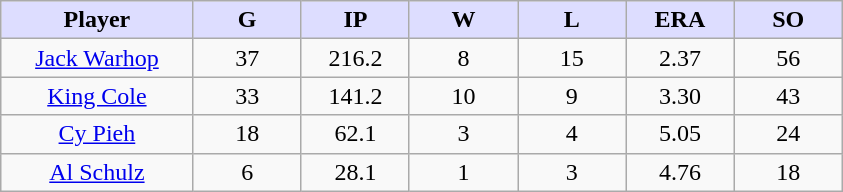<table class="wikitable sortable">
<tr>
<th style="background:#ddf; width:16%;">Player</th>
<th style="background:#ddf; width:9%;">G</th>
<th style="background:#ddf; width:9%;">IP</th>
<th style="background:#ddf; width:9%;">W</th>
<th style="background:#ddf; width:9%;">L</th>
<th style="background:#ddf; width:9%;">ERA</th>
<th style="background:#ddf; width:9%;">SO</th>
</tr>
<tr align=center>
<td><a href='#'>Jack Warhop</a></td>
<td>37</td>
<td>216.2</td>
<td>8</td>
<td>15</td>
<td>2.37</td>
<td>56</td>
</tr>
<tr align=center>
<td><a href='#'>King Cole</a></td>
<td>33</td>
<td>141.2</td>
<td>10</td>
<td>9</td>
<td>3.30</td>
<td>43</td>
</tr>
<tr align=center>
<td><a href='#'>Cy Pieh</a></td>
<td>18</td>
<td>62.1</td>
<td>3</td>
<td>4</td>
<td>5.05</td>
<td>24</td>
</tr>
<tr align=center>
<td><a href='#'>Al Schulz</a></td>
<td>6</td>
<td>28.1</td>
<td>1</td>
<td>3</td>
<td>4.76</td>
<td>18</td>
</tr>
</table>
